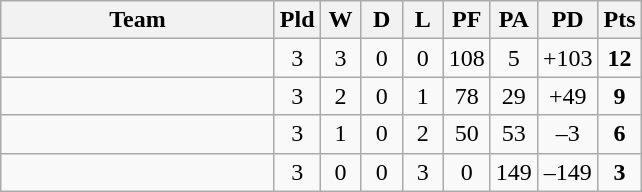<table class="wikitable" style="text-align:center;">
<tr>
<th width=175>Team</th>
<th width=20 abbr="Played">Pld</th>
<th width=20 abbr="Won">W</th>
<th width=20 abbr="Drawn">D</th>
<th width=20 abbr="Lost">L</th>
<th width=20 abbr="Points for">PF</th>
<th width=20 abbr="Points against">PA</th>
<th width=25 abbr="Points difference">PD</th>
<th width=20 abbr="Points">Pts</th>
</tr>
<tr>
<td align=left></td>
<td>3</td>
<td>3</td>
<td>0</td>
<td>0</td>
<td>108</td>
<td>5</td>
<td>+103</td>
<td><strong>12</strong></td>
</tr>
<tr>
<td align=left><strong></strong></td>
<td>3</td>
<td>2</td>
<td>0</td>
<td>1</td>
<td>78</td>
<td>29</td>
<td>+49</td>
<td><strong>9</strong></td>
</tr>
<tr>
<td align=left></td>
<td>3</td>
<td>1</td>
<td>0</td>
<td>2</td>
<td>50</td>
<td>53</td>
<td>–3</td>
<td><strong>6</strong></td>
</tr>
<tr>
<td align=left></td>
<td>3</td>
<td>0</td>
<td>0</td>
<td>3</td>
<td>0</td>
<td>149</td>
<td>–149</td>
<td><strong>3</strong></td>
</tr>
</table>
